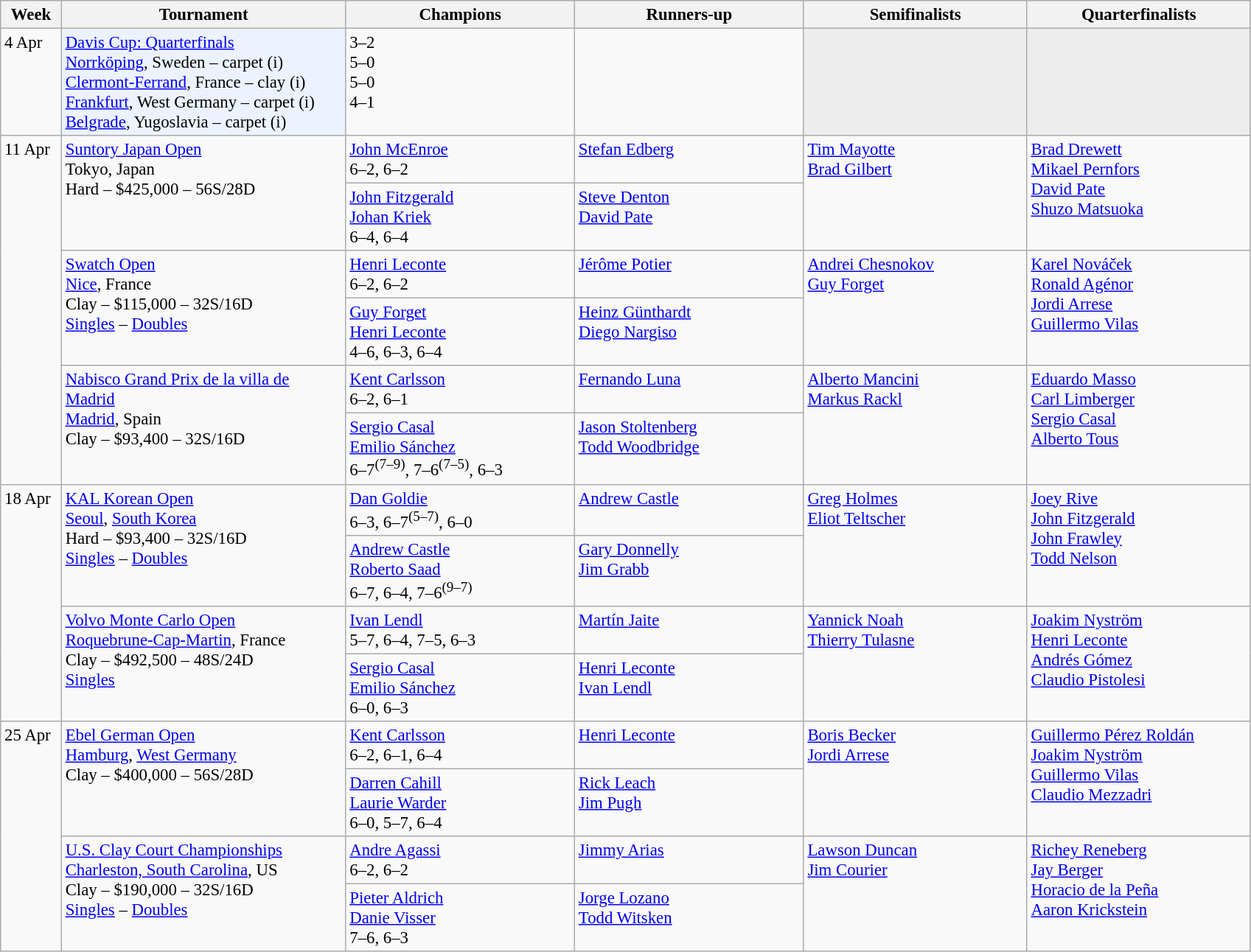<table class=wikitable style=font-size:95%>
<tr>
<th style="width:48px;">Week</th>
<th style="width:250px;">Tournament</th>
<th style="width:200px;">Champions</th>
<th style="width:200px;">Runners-up</th>
<th style="width:195px;">Semifinalists</th>
<th style="width:195px;">Quarterfinalists</th>
</tr>
<tr valign=top>
<td>4 Apr</td>
<td bgcolor="#ECF2FF"><a href='#'>Davis Cup: Quarterfinals</a> <br> <a href='#'>Norrköping</a>, Sweden  – carpet (i) <br> <a href='#'>Clermont-Ferrand</a>, France – clay (i)<br><a href='#'>Frankfurt</a>, West Germany – carpet (i) <br>  <a href='#'>Belgrade</a>, Yugoslavia  – carpet (i)</td>
<td> 3–2<br> 5–0<br> 5–0<br> 4–1</td>
<td><br><br><br></td>
<td style="background:#ededed;"></td>
<td style="background:#ededed;"></td>
</tr>
<tr valign=top>
<td rowspan=6>11 Apr</td>
<td rowspan=2><a href='#'>Suntory Japan Open</a><br> Tokyo, Japan<br>Hard – $425,000 – 56S/28D</td>
<td> <a href='#'>John McEnroe</a><br> 6–2, 6–2</td>
<td> <a href='#'>Stefan Edberg</a></td>
<td rowspan=2> <a href='#'>Tim Mayotte</a><br> <a href='#'>Brad Gilbert</a></td>
<td rowspan=2> <a href='#'>Brad Drewett</a><br> <a href='#'>Mikael Pernfors</a><br> <a href='#'>David Pate</a><br> <a href='#'>Shuzo Matsuoka</a></td>
</tr>
<tr valign=top>
<td> <a href='#'>John Fitzgerald</a> <br>  <a href='#'>Johan Kriek</a><br> 6–4, 6–4</td>
<td> <a href='#'>Steve Denton</a> <br>  <a href='#'>David Pate</a></td>
</tr>
<tr valign=top>
<td rowspan=2><a href='#'>Swatch Open</a><br> <a href='#'>Nice</a>, France<br>Clay – $115,000 – 32S/16D <br> <a href='#'>Singles</a> – <a href='#'>Doubles</a></td>
<td> <a href='#'>Henri Leconte</a><br> 6–2, 6–2</td>
<td> <a href='#'>Jérôme Potier</a></td>
<td rowspan=2> <a href='#'>Andrei Chesnokov</a><br> <a href='#'>Guy Forget</a></td>
<td rowspan=2> <a href='#'>Karel Nováček</a><br> <a href='#'>Ronald Agénor</a><br> <a href='#'>Jordi Arrese</a><br> <a href='#'>Guillermo Vilas</a></td>
</tr>
<tr valign=top>
<td> <a href='#'>Guy Forget</a> <br>  <a href='#'>Henri Leconte</a><br> 4–6, 6–3, 6–4</td>
<td> <a href='#'>Heinz Günthardt</a> <br>  <a href='#'>Diego Nargiso</a></td>
</tr>
<tr valign=top>
<td rowspan=2><a href='#'>Nabisco Grand Prix de la villa de Madrid</a><br> <a href='#'>Madrid</a>, Spain<br>Clay – $93,400 – 32S/16D</td>
<td> <a href='#'>Kent Carlsson</a><br> 6–2, 6–1</td>
<td> <a href='#'>Fernando Luna</a></td>
<td rowspan=2> <a href='#'>Alberto Mancini</a><br> <a href='#'>Markus Rackl</a></td>
<td rowspan=2> <a href='#'>Eduardo Masso</a><br> <a href='#'>Carl Limberger</a><br> <a href='#'>Sergio Casal</a><br> <a href='#'>Alberto Tous</a></td>
</tr>
<tr valign=top>
<td> <a href='#'>Sergio Casal</a> <br>  <a href='#'>Emilio Sánchez</a><br> 6–7<sup>(7–9)</sup>, 7–6<sup>(7–5)</sup>, 6–3</td>
<td> <a href='#'>Jason Stoltenberg</a> <br>  <a href='#'>Todd Woodbridge</a></td>
</tr>
<tr valign=top>
<td rowspan=4>18 Apr</td>
<td rowspan=2><a href='#'>KAL Korean Open</a><br> <a href='#'>Seoul</a>, <a href='#'>South Korea</a><br>Hard – $93,400 – 32S/16D <br> <a href='#'>Singles</a> – <a href='#'>Doubles</a></td>
<td> <a href='#'>Dan Goldie</a><br> 6–3, 6–7<sup>(5–7)</sup>, 6–0</td>
<td> <a href='#'>Andrew Castle</a></td>
<td rowspan=2> <a href='#'>Greg Holmes</a><br> <a href='#'>Eliot Teltscher</a></td>
<td rowspan=2> <a href='#'>Joey Rive</a><br> <a href='#'>John Fitzgerald</a><br> <a href='#'>John Frawley</a><br> <a href='#'>Todd Nelson</a></td>
</tr>
<tr valign=top>
<td> <a href='#'>Andrew Castle</a> <br>  <a href='#'>Roberto Saad</a><br> 6–7, 6–4, 7–6<sup>(9–7)</sup></td>
<td> <a href='#'>Gary Donnelly</a> <br>  <a href='#'>Jim Grabb</a></td>
</tr>
<tr valign=top>
<td rowspan=2><a href='#'>Volvo Monte Carlo Open</a><br> <a href='#'>Roquebrune-Cap-Martin</a>, France<br>Clay – $492,500 – 48S/24D <br> <a href='#'>Singles</a></td>
<td> <a href='#'>Ivan Lendl</a><br> 5–7, 6–4, 7–5, 6–3</td>
<td> <a href='#'>Martín Jaite</a></td>
<td rowspan=2> <a href='#'>Yannick Noah</a><br> <a href='#'>Thierry Tulasne</a></td>
<td rowspan=2> <a href='#'>Joakim Nyström</a><br> <a href='#'>Henri Leconte</a><br> <a href='#'>Andrés Gómez</a><br> <a href='#'>Claudio Pistolesi</a></td>
</tr>
<tr valign=top>
<td> <a href='#'>Sergio Casal</a> <br>  <a href='#'>Emilio Sánchez</a><br> 6–0, 6–3</td>
<td> <a href='#'>Henri Leconte</a> <br>  <a href='#'>Ivan Lendl</a></td>
</tr>
<tr valign=top>
<td rowspan=4>25 Apr</td>
<td rowspan=2><a href='#'>Ebel German Open</a><br> <a href='#'>Hamburg</a>, <a href='#'>West Germany</a><br>Clay – $400,000 – 56S/28D</td>
<td> <a href='#'>Kent Carlsson</a><br> 6–2, 6–1, 6–4</td>
<td> <a href='#'>Henri Leconte</a></td>
<td rowspan=2> <a href='#'>Boris Becker</a><br> <a href='#'>Jordi Arrese</a></td>
<td rowspan=2> <a href='#'>Guillermo Pérez Roldán</a><br> <a href='#'>Joakim Nyström</a><br> <a href='#'>Guillermo Vilas</a><br> <a href='#'>Claudio Mezzadri</a></td>
</tr>
<tr valign=top>
<td> <a href='#'>Darren Cahill</a> <br>  <a href='#'>Laurie Warder</a><br> 6–0, 5–7, 6–4</td>
<td> <a href='#'>Rick Leach</a> <br>  <a href='#'>Jim Pugh</a></td>
</tr>
<tr valign=top>
<td rowspan=2><a href='#'>U.S. Clay Court Championships</a><br> <a href='#'>Charleston, South Carolina</a>, US<br>Clay – $190,000 – 32S/16D <br> <a href='#'>Singles</a> – <a href='#'>Doubles</a></td>
<td> <a href='#'>Andre Agassi</a><br> 6–2, 6–2</td>
<td> <a href='#'>Jimmy Arias</a></td>
<td rowspan=2> <a href='#'>Lawson Duncan</a><br> <a href='#'>Jim Courier</a></td>
<td rowspan=2> <a href='#'>Richey Reneberg</a><br> <a href='#'>Jay Berger</a><br> <a href='#'>Horacio de la Peña</a><br> <a href='#'>Aaron Krickstein</a></td>
</tr>
<tr valign=top>
<td> <a href='#'>Pieter Aldrich</a> <br>  <a href='#'>Danie Visser</a><br> 7–6, 6–3</td>
<td> <a href='#'>Jorge Lozano</a> <br>  <a href='#'>Todd Witsken</a></td>
</tr>
</table>
